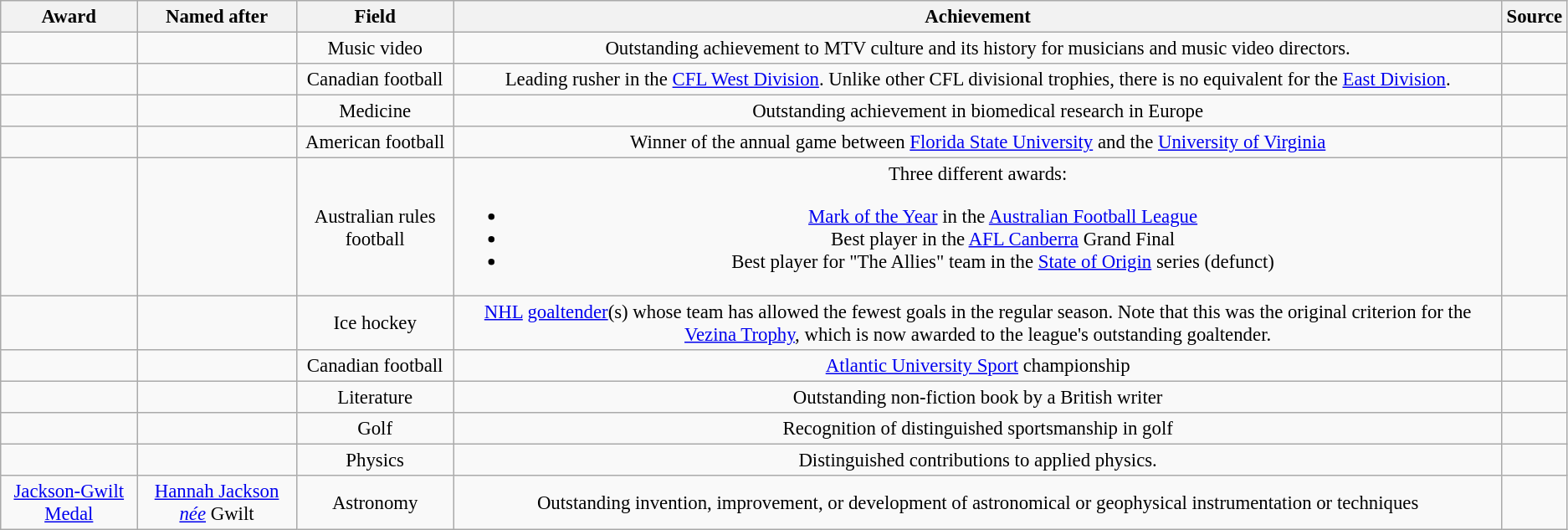<table class="wikitable sortable" style="text-align:center; font-size:95%">
<tr>
<th>Award</th>
<th>Named after</th>
<th>Field</th>
<th>Achievement</th>
<th>Source</th>
</tr>
<tr>
<td align="left"></td>
<td></td>
<td>Music video</td>
<td>Outstanding achievement to MTV culture and its history for musicians and music video directors.</td>
<td></td>
</tr>
<tr>
<td align="left"></td>
<td></td>
<td>Canadian football</td>
<td>Leading rusher in the <a href='#'>CFL West Division</a>. Unlike other CFL divisional trophies, there is no equivalent for the <a href='#'>East Division</a>.</td>
<td></td>
</tr>
<tr>
<td align="left"></td>
<td></td>
<td>Medicine</td>
<td>Outstanding achievement in biomedical research in Europe</td>
<td></td>
</tr>
<tr>
<td align="left"></td>
<td></td>
<td>American football</td>
<td>Winner of the annual game between <a href='#'>Florida State University</a> and the <a href='#'>University of Virginia</a></td>
<td></td>
</tr>
<tr>
<td align="left"></td>
<td></td>
<td>Australian rules football</td>
<td>Three different awards:<br><ul><li><a href='#'>Mark of the Year</a> in the <a href='#'>Australian Football League</a></li><li>Best player in the <a href='#'>AFL Canberra</a> Grand Final</li><li>Best player for "The Allies" team in the <a href='#'>State of Origin</a> series (defunct)</li></ul></td>
<td></td>
</tr>
<tr>
<td align="left"></td>
<td></td>
<td>Ice hockey</td>
<td><a href='#'>NHL</a> <a href='#'>goaltender</a>(s) whose team has allowed the fewest goals in the regular season. Note that this was the original criterion for the <a href='#'>Vezina Trophy</a>, which is now awarded to the league's outstanding goaltender.</td>
<td></td>
</tr>
<tr>
<td align="left"></td>
<td></td>
<td>Canadian football</td>
<td><a href='#'>Atlantic University Sport</a> championship</td>
<td></td>
</tr>
<tr>
<td align="left"></td>
<td></td>
<td>Literature</td>
<td>Outstanding non-fiction book by a British writer</td>
<td></td>
</tr>
<tr>
<td align="left"></td>
<td></td>
<td>Golf</td>
<td>Recognition of distinguished sportsmanship in golf</td>
<td></td>
</tr>
<tr>
<td align="left"></td>
<td></td>
<td>Physics</td>
<td>Distinguished contributions to applied physics.</td>
<td></td>
</tr>
<tr>
<td><a href='#'>Jackson-Gwilt Medal</a></td>
<td><a href='#'>Hannah Jackson</a> <em><a href='#'>née</a></em> Gwilt</td>
<td>Astronomy</td>
<td>Outstanding invention, improvement, or development of astronomical or geophysical instrumentation or techniques</td>
<td></td>
</tr>
</table>
